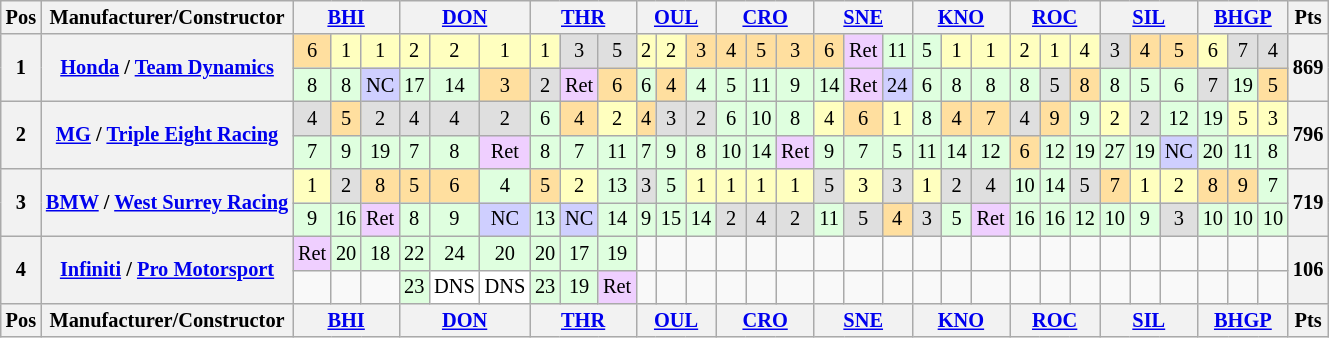<table class="wikitable" style="font-size: 85%; text-align: center;">
<tr valign="top">
<th valign="middle">Pos</th>
<th valign="middle">Manufacturer/Constructor</th>
<th colspan="3"><a href='#'>BHI</a></th>
<th colspan="3"><a href='#'>DON</a></th>
<th colspan="3"><a href='#'>THR</a></th>
<th colspan="3"><a href='#'>OUL</a></th>
<th colspan="3"><a href='#'>CRO</a></th>
<th colspan="3"><a href='#'>SNE</a></th>
<th colspan="3"><a href='#'>KNO</a></th>
<th colspan="3"><a href='#'>ROC</a></th>
<th colspan="3"><a href='#'>SIL</a></th>
<th colspan="3"><a href='#'>BHGP</a></th>
<th valign=middle>Pts</th>
</tr>
<tr>
<th rowspan=2>1</th>
<th rowspan=2 align=left><a href='#'>Honda</a> / <a href='#'>Team Dynamics</a></th>
<td style="background:#ffdf9f;">6</td>
<td style="background:#ffffbf;">1</td>
<td style="background:#ffffbf;">1</td>
<td style="background:#ffffbf;">2</td>
<td style="background:#ffffbf;">2</td>
<td style="background:#ffffbf;">1</td>
<td style="background:#ffffbf;">1</td>
<td style="background:#dfdfdf;">3</td>
<td style="background:#dfdfdf;">5</td>
<td style="background:#ffffbf;">2</td>
<td style="background:#ffffbf;">2</td>
<td style="background:#ffdf9f;">3</td>
<td style="background:#ffdf9f;">4</td>
<td style="background:#ffdf9f;">5</td>
<td style="background:#ffdf9f;">3</td>
<td style="background:#ffdf9f;">6</td>
<td style="background:#efcfff;">Ret</td>
<td style="background:#dfffdf;">11</td>
<td style="background:#dfffdf;">5</td>
<td style="background:#ffffbf;">1</td>
<td style="background:#ffffbf;">1</td>
<td style="background:#ffffbf;">2</td>
<td style="background:#ffffbf;">1</td>
<td style="background:#ffffbf;">4</td>
<td style="background:#dfdfdf;">3</td>
<td style="background:#ffdf9f;">4</td>
<td style="background:#ffdf9f;">5</td>
<td style="background:#ffffbf;">6</td>
<td style="background:#dfdfdf;">7</td>
<td style="background:#dfdfdf;">4</td>
<th rowspan=2>869</th>
</tr>
<tr>
<td style="background:#dfffdf;">8</td>
<td style="background:#dfffdf;">8</td>
<td style="background:#cfcfff;">NC</td>
<td style="background:#dfffdf;">17</td>
<td style="background:#dfffdf;">14</td>
<td style="background:#ffdf9f;">3</td>
<td style="background:#dfdfdf;">2</td>
<td style="background:#efcfff;">Ret</td>
<td style="background:#ffdf9f;">6</td>
<td style="background:#dfffdf;">6</td>
<td style="background:#ffdf9f;">4</td>
<td style="background:#dfffdf;">4</td>
<td style="background:#dfffdf;">5</td>
<td style="background:#dfffdf;">11</td>
<td style="background:#dfffdf;">9</td>
<td style="background:#dfffdf;">14</td>
<td style="background:#efcfff;">Ret</td>
<td style="background:#cfcfff;">24</td>
<td style="background:#dfffdf;">6</td>
<td style="background:#dfffdf;">8</td>
<td style="background:#dfffdf;">8</td>
<td style="background:#dfffdf;">8</td>
<td style="background:#dfdfdf;">5</td>
<td style="background:#ffdf9f;">8</td>
<td style="background:#dfffdf;">8</td>
<td style="background:#dfffdf;">5</td>
<td style="background:#dfffdf;">6</td>
<td style="background:#dfdfdf;">7</td>
<td style="background:#dfffdf;">19</td>
<td style="background:#ffdf9f;">5</td>
</tr>
<tr>
<th rowspan=2>2</th>
<th rowspan=2 align=left><a href='#'>MG</a> / <a href='#'>Triple Eight Racing</a></th>
<td style="background:#dfdfdf;">4</td>
<td style="background:#ffdf9f;">5</td>
<td style="background:#dfdfdf;">2</td>
<td style="background:#dfdfdf;">4</td>
<td style="background:#dfdfdf;">4</td>
<td style="background:#dfdfdf;">2</td>
<td style="background:#dfffdf;">6</td>
<td style="background:#ffdf9f;">4</td>
<td style="background:#ffffbf;">2</td>
<td style="background:#ffdf9f;">4</td>
<td style="background:#dfdfdf;">3</td>
<td style="background:#dfdfdf;">2</td>
<td style="background:#dfffdf;">6</td>
<td style="background:#dfffdf;">10</td>
<td style="background:#dfffdf;">8</td>
<td style="background:#ffffbf;">4</td>
<td style="background:#ffdf9f;">6</td>
<td style="background:#ffffbf;">1</td>
<td style="background:#dfffdf;">8</td>
<td style="background:#ffdf9f;">4</td>
<td style="background:#ffdf9f;">7</td>
<td style="background:#dfdfdf;">4</td>
<td style="background:#ffdf9f;">9</td>
<td style="background:#dfffdf;">9</td>
<td style="background:#ffffbf;">2</td>
<td style="background:#dfdfdf;">2</td>
<td style="background:#dfffdf;">12</td>
<td style="background:#dfffdf;">19</td>
<td style="background:#ffffbf;">5</td>
<td style="background:#ffffbf;">3</td>
<th rowspan=2>796</th>
</tr>
<tr>
<td style="background:#dfffdf;">7</td>
<td style="background:#dfffdf;">9</td>
<td style="background:#dfffdf;">19</td>
<td style="background:#dfffdf;">7</td>
<td style="background:#dfffdf;">8</td>
<td style="background:#efcfff;">Ret</td>
<td style="background:#dfffdf;">8</td>
<td style="background:#dfffdf;">7</td>
<td style="background:#dfffdf;">11</td>
<td style="background:#dfffdf;">7</td>
<td style="background:#dfffdf;">9</td>
<td style="background:#dfffdf;">8</td>
<td style="background:#dfffdf;">10</td>
<td style="background:#dfffdf;">14</td>
<td style="background:#efcfff;">Ret</td>
<td style="background:#dfffdf;">9</td>
<td style="background:#dfffdf;">7</td>
<td style="background:#dfffdf;">5</td>
<td style="background:#dfffdf;">11</td>
<td style="background:#dfffdf;">14</td>
<td style="background:#dfffdf;">12</td>
<td style="background:#ffdf9f;">6</td>
<td style="background:#dfffdf;">12</td>
<td style="background:#dfffdf;">19</td>
<td style="background:#dfffdf;">27</td>
<td style="background:#dfffdf;">19</td>
<td style="background:#cfcfff;">NC</td>
<td style="background:#dfffdf;">20</td>
<td style="background:#dfffdf;">11</td>
<td style="background:#dfffdf;">8</td>
</tr>
<tr>
<th rowspan=2>3</th>
<th rowspan=2 align=left nowrap><a href='#'>BMW</a> / <a href='#'>West Surrey Racing</a></th>
<td style="background:#ffffbf;">1</td>
<td style="background:#dfdfdf;">2</td>
<td style="background:#ffdf9f;">8</td>
<td style="background:#ffdf9f;">5</td>
<td style="background:#ffdf9f;">6</td>
<td style="background:#dfffdf;">4</td>
<td style="background:#ffdf9f;">5</td>
<td style="background:#ffffbf;">2</td>
<td style="background:#dfffdf;">13</td>
<td style="background:#dfdfdf;">3</td>
<td style="background:#dfffdf;">5</td>
<td style="background:#ffffbf;">1</td>
<td style="background:#ffffbf;">1</td>
<td style="background:#ffffbf;">1</td>
<td style="background:#ffffbf;">1</td>
<td style="background:#dfdfdf;">5</td>
<td style="background:#ffffbf;">3</td>
<td style="background:#dfdfdf;">3</td>
<td style="background:#ffffbf;">1</td>
<td style="background:#dfdfdf;">2</td>
<td style="background:#dfdfdf;">4</td>
<td style="background:#dfffdf;">10</td>
<td style="background:#dfffdf;">14</td>
<td style="background:#dfdfdf;">5</td>
<td style="background:#ffdf9f;">7</td>
<td style="background:#ffffbf;">1</td>
<td style="background:#ffffbf;">2</td>
<td style="background:#ffdf9f;">8</td>
<td style="background:#ffdf9f;">9</td>
<td style="background:#dfffdf;">7</td>
<th rowspan=2>719</th>
</tr>
<tr>
<td style="background:#dfffdf;">9</td>
<td style="background:#dfffdf;">16</td>
<td style="background:#efcfff;">Ret</td>
<td style="background:#dfffdf;">8</td>
<td style="background:#dfffdf;">9</td>
<td style="background:#cfcfff;">NC</td>
<td style="background:#dfffdf;">13</td>
<td style="background:#cfcfff;">NC</td>
<td style="background:#dfffdf;">14</td>
<td style="background:#dfffdf;">9</td>
<td style="background:#dfffdf;">15</td>
<td style="background:#dfffdf;">14</td>
<td style="background:#dfdfdf;">2</td>
<td style="background:#dfdfdf;">4</td>
<td style="background:#dfdfdf;">2</td>
<td style="background:#dfffdf;">11</td>
<td style="background:#dfdfdf;">5</td>
<td style="background:#ffdf9f;">4</td>
<td style="background:#dfdfdf;">3</td>
<td style="background:#dfffdf;">5</td>
<td style="background:#efcfff;">Ret</td>
<td style="background:#dfffdf;">16</td>
<td style="background:#dfffdf;">16</td>
<td style="background:#dfffdf;">12</td>
<td style="background:#dfffdf;">10</td>
<td style="background:#dfffdf;">9</td>
<td style="background:#dfdfdf;">3</td>
<td style="background:#dfffdf;">10</td>
<td style="background:#dfffdf;">10</td>
<td style="background:#dfffdf;">10</td>
</tr>
<tr>
<th rowspan=2>4</th>
<th rowspan=2 align=left><a href='#'>Infiniti</a> / <a href='#'>Pro Motorsport</a></th>
<td style="background:#efcfff;">Ret</td>
<td style="background:#dfffdf;">20</td>
<td style="background:#dfffdf;">18</td>
<td style="background:#dfffdf;">22</td>
<td style="background:#dfffdf;">24</td>
<td style="background:#dfffdf;">20</td>
<td style="background:#dfffdf;">20</td>
<td style="background:#dfffdf;">17</td>
<td style="background:#dfffdf;">19</td>
<td style="background:;"></td>
<td style="background:;"></td>
<td style="background:;"></td>
<td style="background:;"></td>
<td style="background:;"></td>
<td style="background:;"></td>
<td style="background:;"></td>
<td style="background:;"></td>
<td style="background:;"></td>
<td style="background:;"></td>
<td style="background:;"></td>
<td style="background:;"></td>
<td style="background:;"></td>
<td style="background:;"></td>
<td style="background:;"></td>
<td style="background:;"></td>
<td style="background:;"></td>
<td style="background:;"></td>
<td style="background:;"></td>
<td style="background:;"></td>
<td style="background:;"></td>
<th rowspan=2>106</th>
</tr>
<tr>
<td></td>
<td></td>
<td></td>
<td style="background:#dfffdf;">23</td>
<td style="background:#ffffff;">DNS</td>
<td style="background:#ffffff;">DNS</td>
<td style="background:#dfffdf;">23</td>
<td style="background:#dfffdf;">19</td>
<td style="background:#efcfff;">Ret</td>
<td style="background:;"></td>
<td style="background:;"></td>
<td style="background:;"></td>
<td style="background:;"></td>
<td style="background:;"></td>
<td style="background:;"></td>
<td style="background:;"></td>
<td style="background:;"></td>
<td style="background:;"></td>
<td style="background:;"></td>
<td style="background:;"></td>
<td style="background:;"></td>
<td style="background:;"></td>
<td style="background:;"></td>
<td style="background:;"></td>
<td style="background:;"></td>
<td style="background:;"></td>
<td style="background:;"></td>
<td style="background:;"></td>
<td style="background:;"></td>
<td style="background:;"></td>
</tr>
<tr valign="top">
<th valign="middle">Pos</th>
<th valign="middle">Manufacturer/Constructor</th>
<th colspan="3"><a href='#'>BHI</a></th>
<th colspan="3"><a href='#'>DON</a></th>
<th colspan="3"><a href='#'>THR</a></th>
<th colspan="3"><a href='#'>OUL</a></th>
<th colspan="3"><a href='#'>CRO</a></th>
<th colspan="3"><a href='#'>SNE</a></th>
<th colspan="3"><a href='#'>KNO</a></th>
<th colspan="3"><a href='#'>ROC</a></th>
<th colspan="3"><a href='#'>SIL</a></th>
<th colspan="3"><a href='#'>BHGP</a></th>
<th valign=middle>Pts</th>
</tr>
</table>
